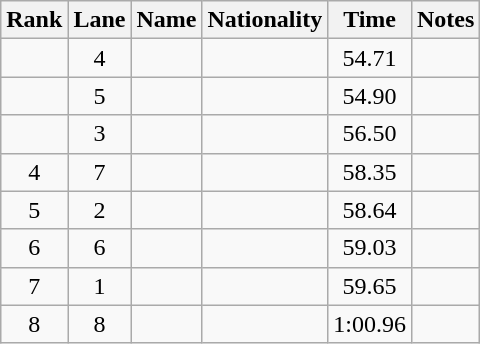<table class="wikitable sortable" style="text-align:center">
<tr>
<th>Rank</th>
<th>Lane</th>
<th>Name</th>
<th>Nationality</th>
<th>Time</th>
<th>Notes</th>
</tr>
<tr>
<td></td>
<td>4</td>
<td align=left></td>
<td align=left></td>
<td>54.71</td>
<td><strong></strong></td>
</tr>
<tr>
<td></td>
<td>5</td>
<td align=left></td>
<td align=left></td>
<td>54.90</td>
<td></td>
</tr>
<tr>
<td></td>
<td>3</td>
<td align=left></td>
<td align=left></td>
<td>56.50</td>
<td></td>
</tr>
<tr>
<td>4</td>
<td>7</td>
<td align=left></td>
<td align=left></td>
<td>58.35</td>
<td></td>
</tr>
<tr>
<td>5</td>
<td>2</td>
<td align=left></td>
<td align=left></td>
<td>58.64</td>
<td></td>
</tr>
<tr>
<td>6</td>
<td>6</td>
<td align=left></td>
<td align=left></td>
<td>59.03</td>
<td></td>
</tr>
<tr>
<td>7</td>
<td>1</td>
<td align=left></td>
<td align=left></td>
<td>59.65</td>
<td></td>
</tr>
<tr>
<td>8</td>
<td>8</td>
<td align=left></td>
<td align=left></td>
<td>1:00.96</td>
<td></td>
</tr>
</table>
